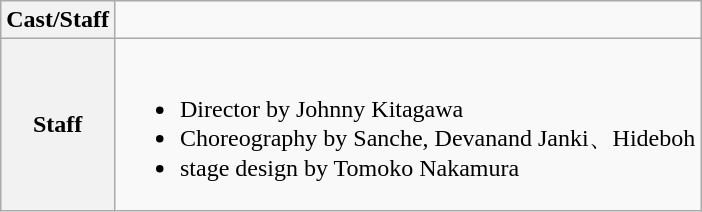<table class="wikitable">
<tr>
<th>Cast/Staff</th>
<td></td>
</tr>
<tr>
<th>Staff</th>
<td><br><ul><li>Director by Johnny Kitagawa</li><li>Choreography by Sanche, Devanand Janki、Hideboh</li><li>stage design by Tomoko Nakamura</li></ul></td>
</tr>
</table>
